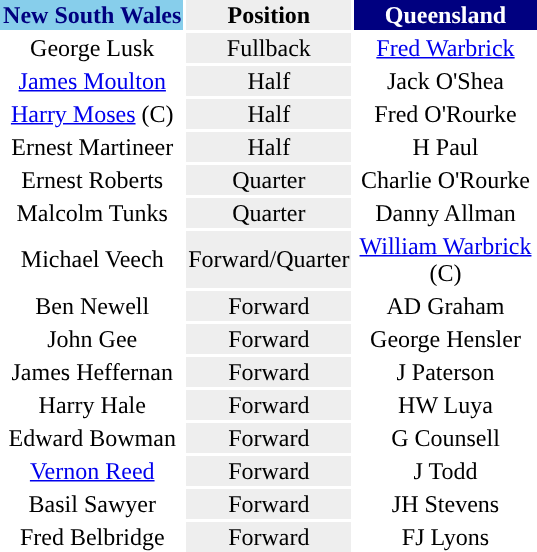<table align=right style="margin-left:4em">
<tr>
<th width="120" style="text-align: center; background:#87ceeb; color:navy">New South Wales</th>
<th style="background:#eeeeee">Position</th>
<th width="120" style="text-align: center; background:#000080; color:white">Queensland</th>
</tr>
<tr>
<td style="text-align: center">George Lusk</td>
<td style="text-align: center; background:#eeeeee">Fullback</td>
<td style="text-align: center"><a href='#'>Fred Warbrick</a></td>
</tr>
<tr>
<td style="text-align: center"><a href='#'>James Moulton</a></td>
<td style="text-align: center; background:#eeeeee">Half</td>
<td style="text-align: center">Jack O'Shea</td>
</tr>
<tr>
<td style="text-align: center"><a href='#'>Harry Moses</a> (C)</td>
<td style="text-align: center; background:#eeeeee">Half</td>
<td style="text-align: center">Fred O'Rourke</td>
</tr>
<tr>
<td style="text-align: center">Ernest Martineer</td>
<td style="text-align: center; background:#eeeeee">Half</td>
<td style="text-align: center">H Paul</td>
</tr>
<tr>
<td style="text-align: center">Ernest Roberts</td>
<td style="text-align: center; background:#eeeeee">Quarter</td>
<td style="text-align: center">Charlie O'Rourke</td>
</tr>
<tr>
<td style="text-align: center">Malcolm Tunks</td>
<td style="text-align: center; background:#eeeeee">Quarter</td>
<td style="text-align: center">Danny Allman</td>
</tr>
<tr>
<td style="text-align: center">Michael Veech</td>
<td style="text-align: center; background:#eeeeee">Forward/Quarter</td>
<td style="text-align: center"><a href='#'>William Warbrick</a> (C)</td>
</tr>
<tr>
<td style="text-align: center">Ben Newell</td>
<td style="text-align: center; background:#eeeeee">Forward</td>
<td style="text-align: center">AD Graham</td>
</tr>
<tr>
<td style="text-align: center">John Gee</td>
<td style="text-align: center; background:#eeeeee">Forward</td>
<td style="text-align: center">George Hensler</td>
</tr>
<tr>
<td style="text-align: center">James Heffernan</td>
<td style="text-align: center; background:#eeeeee">Forward</td>
<td style="text-align: center">J Paterson</td>
</tr>
<tr>
<td style="text-align: center">Harry Hale</td>
<td style="text-align: center; background:#eeeeee">Forward</td>
<td style="text-align: center">HW Luya</td>
</tr>
<tr>
<td style="text-align: center">Edward Bowman</td>
<td style="text-align: center; background:#eeeeee">Forward</td>
<td style="text-align: center">G Counsell</td>
</tr>
<tr>
<td style="text-align: center"><a href='#'>Vernon Reed</a></td>
<td style="text-align: center; background:#eeeeee">Forward</td>
<td style="text-align: center">J Todd</td>
</tr>
<tr>
<td style="text-align: center">Basil Sawyer</td>
<td style="text-align: center; background:#eeeeee">Forward</td>
<td style="text-align: center">JH Stevens</td>
</tr>
<tr>
<td style="text-align: center">Fred Belbridge</td>
<td style="text-align: center; background:#eeeeee">Forward</td>
<td style="text-align: center">FJ Lyons</td>
</tr>
</table>
